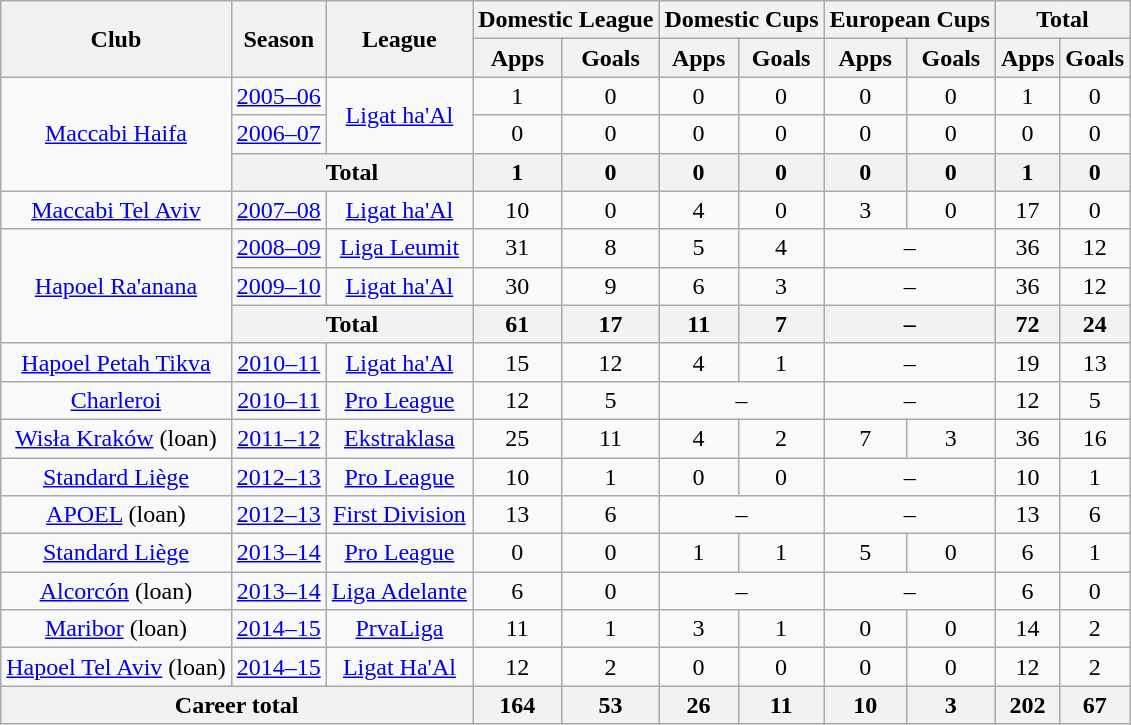<table class="wikitable" style="text-align: center;">
<tr>
<th rowspan="2">Club</th>
<th rowspan="2">Season</th>
<th rowspan="2">League</th>
<th colspan="2">Domestic League</th>
<th colspan="2">Domestic Cups</th>
<th colspan="2">European Cups</th>
<th colspan="2">Total</th>
</tr>
<tr>
<th>Apps</th>
<th>Goals</th>
<th>Apps</th>
<th>Goals</th>
<th>Apps</th>
<th>Goals</th>
<th>Apps</th>
<th>Goals</th>
</tr>
<tr>
<td rowspan="3" valign="center"><a href='#'>Maccabi Haifa</a></td>
<td><a href='#'>2005–06</a></td>
<td rowspan="2"><a href='#'>Ligat ha'Al</a></td>
<td>1</td>
<td>0</td>
<td>0</td>
<td>0</td>
<td>0</td>
<td>0</td>
<td>1</td>
<td>0</td>
</tr>
<tr>
<td><a href='#'>2006–07</a></td>
<td>0</td>
<td>0</td>
<td>0</td>
<td>0</td>
<td>0</td>
<td>0</td>
<td>0</td>
<td>0</td>
</tr>
<tr>
<th colspan="2">Total</th>
<th>1</th>
<th>0</th>
<th>0</th>
<th>0</th>
<th>0</th>
<th>0</th>
<th>1</th>
<th>0</th>
</tr>
<tr>
<td rowspan="1" valign="center"><a href='#'>Maccabi Tel Aviv</a></td>
<td><a href='#'>2007–08</a></td>
<td><a href='#'>Ligat ha'Al</a></td>
<td>10</td>
<td>0</td>
<td>4</td>
<td>0</td>
<td>3</td>
<td>0</td>
<td>17</td>
<td>0</td>
</tr>
<tr>
<td rowspan="3" valign="center"><a href='#'>Hapoel Ra'anana</a></td>
<td><a href='#'>2008–09</a></td>
<td><a href='#'>Liga Leumit</a></td>
<td>31</td>
<td>8</td>
<td>5</td>
<td>4</td>
<td colspan="2">–</td>
<td>36</td>
<td>12</td>
</tr>
<tr>
<td><a href='#'>2009–10</a></td>
<td><a href='#'>Ligat ha'Al</a></td>
<td>30</td>
<td>9</td>
<td>6</td>
<td>3</td>
<td colspan="2">–</td>
<td>36</td>
<td>12</td>
</tr>
<tr>
<th colspan="2">Total</th>
<th>61</th>
<th>17</th>
<th>11</th>
<th>7</th>
<th colspan="2">–</th>
<th>72</th>
<th>24</th>
</tr>
<tr>
<td rowspan="1" valign="center"><a href='#'>Hapoel Petah Tikva</a></td>
<td><a href='#'>2010–11</a></td>
<td><a href='#'>Ligat ha'Al</a></td>
<td>15</td>
<td>12</td>
<td>4</td>
<td>1</td>
<td colspan="2">–</td>
<td>19</td>
<td>13</td>
</tr>
<tr>
<td rowspan="1" valign="center"><a href='#'>Charleroi</a></td>
<td><a href='#'>2010–11</a></td>
<td><a href='#'>Pro League</a></td>
<td>12</td>
<td>5</td>
<td colspan="2">–</td>
<td colspan="2">–</td>
<td>12</td>
<td>5</td>
</tr>
<tr>
<td rowspan="1" valign="center"><a href='#'>Wisła Kraków</a> (loan)</td>
<td><a href='#'>2011–12</a></td>
<td><a href='#'>Ekstraklasa</a></td>
<td>25</td>
<td>11</td>
<td>4</td>
<td>2</td>
<td>7</td>
<td>3</td>
<td>36</td>
<td>16</td>
</tr>
<tr>
<td rowspan="1" valign="center"><a href='#'>Standard Liège</a></td>
<td><a href='#'>2012–13</a></td>
<td><a href='#'>Pro League</a></td>
<td>10</td>
<td>1</td>
<td>0</td>
<td>0</td>
<td colspan="2">–</td>
<td>10</td>
<td>1</td>
</tr>
<tr>
<td rowspan="1" valign="center"><a href='#'>APOEL</a> (loan)</td>
<td><a href='#'>2012–13</a></td>
<td><a href='#'>First Division</a></td>
<td>13</td>
<td>6</td>
<td colspan="2">–</td>
<td colspan="2">–</td>
<td>13</td>
<td>6</td>
</tr>
<tr>
<td rowspan="1" valign="center"><a href='#'>Standard Liège</a></td>
<td><a href='#'>2013–14</a></td>
<td><a href='#'>Pro League</a></td>
<td>0</td>
<td>0</td>
<td>1</td>
<td>1</td>
<td>5</td>
<td>0</td>
<td>6</td>
<td>1</td>
</tr>
<tr>
<td rowspan="1" valign="center"><a href='#'>Alcorcón</a> (loan)</td>
<td><a href='#'>2013–14</a></td>
<td><a href='#'>Liga Adelante</a></td>
<td>6</td>
<td>0</td>
<td colspan="2">–</td>
<td colspan="2">–</td>
<td>6</td>
<td>0</td>
</tr>
<tr>
<td rowspan="1" valign="center"><a href='#'>Maribor</a> (loan)</td>
<td><a href='#'>2014–15</a></td>
<td><a href='#'>PrvaLiga</a></td>
<td>11</td>
<td>1</td>
<td>3</td>
<td>1</td>
<td>0</td>
<td>0</td>
<td>14</td>
<td>2</td>
</tr>
<tr>
<td rowspan="1" valign="center"><a href='#'>Hapoel Tel Aviv</a> (loan)</td>
<td><a href='#'>2014–15</a></td>
<td><a href='#'>Ligat Ha'Al</a></td>
<td>12</td>
<td>2</td>
<td>0</td>
<td>0</td>
<td>0</td>
<td>0</td>
<td>12</td>
<td>2</td>
</tr>
<tr>
<th colspan="3">Career total</th>
<th>164</th>
<th>53</th>
<th>26</th>
<th>11</th>
<th>10</th>
<th>3</th>
<th>202</th>
<th>67</th>
</tr>
</table>
